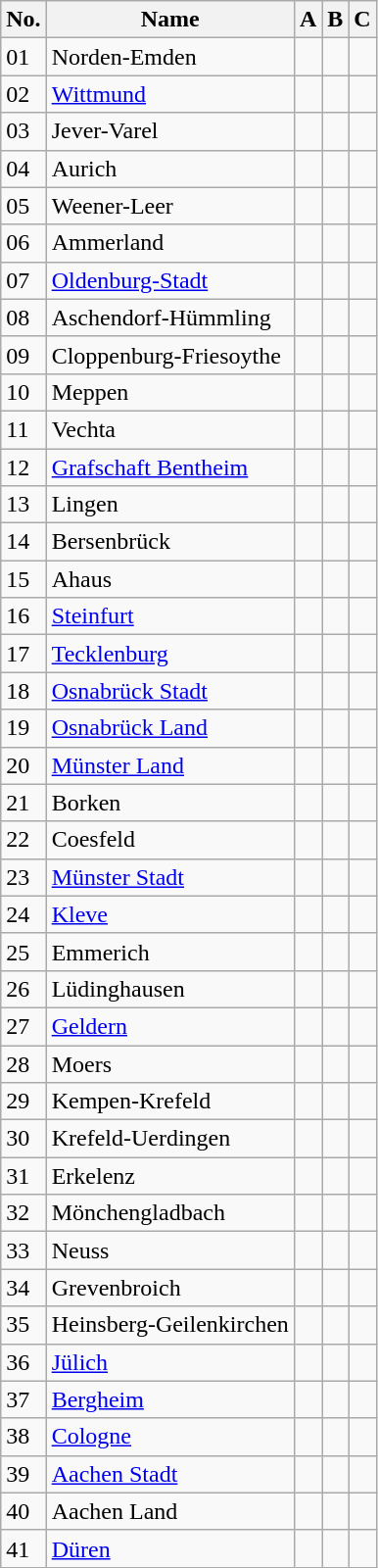<table class="wikitable sortable">
<tr>
<th>No.</th>
<th>Name</th>
<th>A</th>
<th>B</th>
<th>C</th>
</tr>
<tr>
<td>01</td>
<td lang="de">Norden-Emden</td>
<td></td>
<td></td>
<td></td>
</tr>
<tr>
<td>02</td>
<td lang="de"><a href='#'>Wittmund</a></td>
<td></td>
<td></td>
<td></td>
</tr>
<tr>
<td>03</td>
<td lang="de">Jever-Varel</td>
<td></td>
<td></td>
<td></td>
</tr>
<tr>
<td>04</td>
<td lang="de">Aurich</td>
<td></td>
<td></td>
<td></td>
</tr>
<tr>
<td>05</td>
<td lang="de">Weener-Leer</td>
<td></td>
<td></td>
<td></td>
</tr>
<tr>
<td>06</td>
<td lang="de">Ammerland</td>
<td></td>
<td></td>
<td></td>
</tr>
<tr>
<td>07</td>
<td lang="de"><a href='#'>Oldenburg-Stadt</a></td>
<td></td>
<td></td>
<td></td>
</tr>
<tr>
<td>08</td>
<td lang="de">Aschendorf-Hümmling</td>
<td></td>
<td></td>
<td></td>
</tr>
<tr>
<td>09</td>
<td lang="de">Cloppenburg-Friesoythe</td>
<td></td>
<td></td>
<td></td>
</tr>
<tr>
<td>10</td>
<td lang="de">Meppen</td>
<td></td>
<td></td>
<td></td>
</tr>
<tr>
<td>11</td>
<td lang="de">Vechta</td>
<td></td>
<td></td>
<td></td>
</tr>
<tr>
<td>12</td>
<td lang="de"><a href='#'>Grafschaft Bentheim</a></td>
<td></td>
<td></td>
<td></td>
</tr>
<tr>
<td>13</td>
<td lang="de">Lingen</td>
<td></td>
<td></td>
<td></td>
</tr>
<tr>
<td>14</td>
<td lang="de">Bersenbrück</td>
<td></td>
<td></td>
<td></td>
</tr>
<tr>
<td>15</td>
<td lang="de">Ahaus</td>
<td></td>
<td></td>
<td></td>
</tr>
<tr>
<td>16</td>
<td lang="de"><a href='#'>Steinfurt</a></td>
<td></td>
<td></td>
<td></td>
</tr>
<tr>
<td>17</td>
<td lang="de"><a href='#'>Tecklenburg</a></td>
<td></td>
<td></td>
<td></td>
</tr>
<tr>
<td>18</td>
<td lang="de"><a href='#'>Osnabrück Stadt</a></td>
<td></td>
<td></td>
<td></td>
</tr>
<tr>
<td>19</td>
<td lang="de"><a href='#'>Osnabrück Land</a></td>
<td></td>
<td></td>
<td></td>
</tr>
<tr>
<td>20</td>
<td lang="de"><a href='#'>Münster Land</a></td>
<td></td>
<td></td>
<td></td>
</tr>
<tr>
<td>21</td>
<td lang="de">Borken</td>
<td></td>
<td></td>
<td></td>
</tr>
<tr>
<td>22</td>
<td lang="de">Coesfeld</td>
<td></td>
<td></td>
<td></td>
</tr>
<tr>
<td>23</td>
<td lang="de"><a href='#'>Münster Stadt</a></td>
<td></td>
<td></td>
<td></td>
</tr>
<tr>
<td>24</td>
<td lang="de"><a href='#'>Kleve</a></td>
<td></td>
<td></td>
<td></td>
</tr>
<tr>
<td>25</td>
<td lang="de">Emmerich</td>
<td></td>
<td></td>
<td></td>
</tr>
<tr>
<td>26</td>
<td lang="de">Lüdinghausen</td>
<td></td>
<td></td>
<td></td>
</tr>
<tr>
<td>27</td>
<td lang="de"><a href='#'>Geldern</a></td>
<td></td>
<td></td>
<td></td>
</tr>
<tr>
<td>28</td>
<td lang="de">Moers</td>
<td></td>
<td></td>
<td></td>
</tr>
<tr>
<td>29</td>
<td lang="de">Kempen-Krefeld</td>
<td></td>
<td></td>
<td></td>
</tr>
<tr>
<td>30</td>
<td lang="de">Krefeld-Uerdingen</td>
<td></td>
<td></td>
<td></td>
</tr>
<tr>
<td>31</td>
<td lang="de">Erkelenz</td>
<td></td>
<td></td>
<td></td>
</tr>
<tr>
<td>32</td>
<td lang="de">Mönchengladbach</td>
<td></td>
<td></td>
<td></td>
</tr>
<tr>
<td>33</td>
<td lang="de">Neuss</td>
<td></td>
<td></td>
<td></td>
</tr>
<tr>
<td>34</td>
<td lang="de">Grevenbroich</td>
<td></td>
<td></td>
<td></td>
</tr>
<tr>
<td>35</td>
<td lang="de">Heinsberg-Geilenkirchen</td>
<td></td>
<td></td>
<td></td>
</tr>
<tr>
<td>36</td>
<td lang="de"><a href='#'>Jülich</a></td>
<td></td>
<td></td>
<td></td>
</tr>
<tr>
<td>37</td>
<td lang="de"><a href='#'>Bergheim</a></td>
<td></td>
<td></td>
<td></td>
</tr>
<tr>
<td>38</td>
<td><a href='#'>Cologne</a></td>
<td></td>
<td></td>
<td></td>
</tr>
<tr>
<td>39</td>
<td lang="de"><a href='#'>Aachen Stadt</a></td>
<td></td>
<td></td>
<td></td>
</tr>
<tr>
<td>40</td>
<td lang="de">Aachen Land</td>
<td></td>
<td></td>
<td></td>
</tr>
<tr>
<td>41</td>
<td lang="de"><a href='#'>Düren</a></td>
<td></td>
<td></td>
<td></td>
</tr>
</table>
